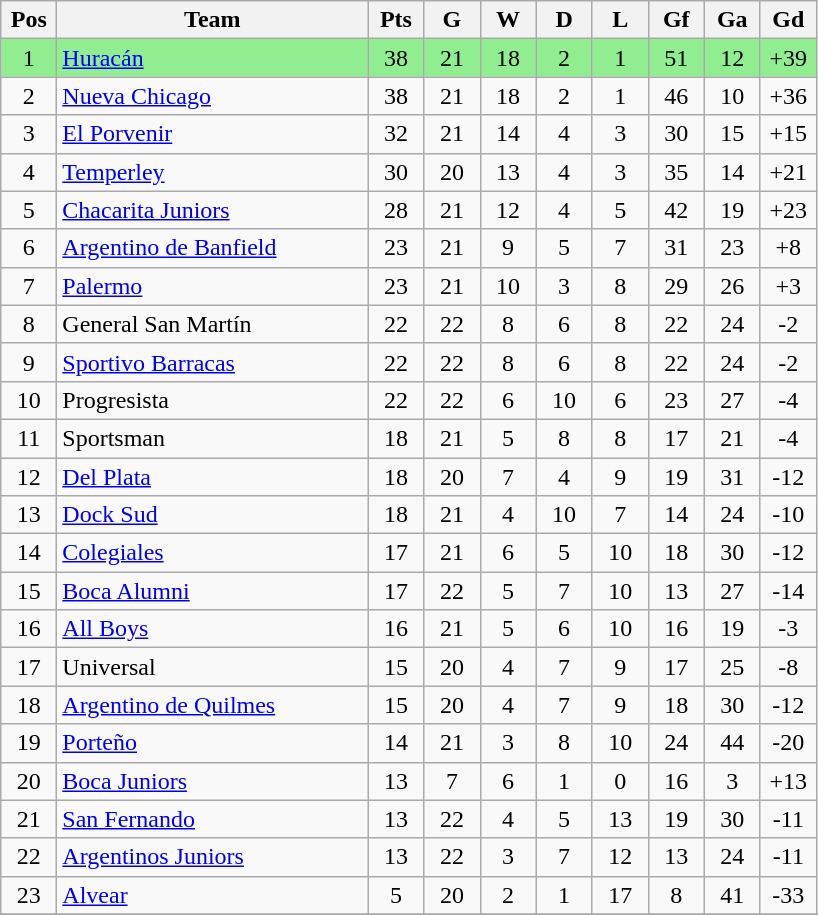<table class="wikitable" style="text-align:center">
<tr>
<th width=30px>Pos</th>
<th width=200px>Team</th>
<th width=30px>Pts</th>
<th width=30px>G</th>
<th width=30px>W</th>
<th width=30px>D</th>
<th width=30px>L</th>
<th width=30px>Gf</th>
<th width=30px>Ga</th>
<th width=30px>Gd</th>
</tr>
<tr bgcolor="lightgreen">
<td>1</td>
<td align="left"><a href='#'>Huracán</a></td>
<td>38</td>
<td>21</td>
<td>18</td>
<td>2</td>
<td>1</td>
<td>51</td>
<td>12</td>
<td>+39</td>
</tr>
<tr>
<td>2</td>
<td align="left"><a href='#'>Nueva Chicago</a></td>
<td>38</td>
<td>21</td>
<td>18</td>
<td>2</td>
<td>1</td>
<td>46</td>
<td>10</td>
<td>+36</td>
</tr>
<tr>
<td>3</td>
<td align="left"><a href='#'>El Porvenir</a></td>
<td>32</td>
<td>21</td>
<td>14</td>
<td>4</td>
<td>3</td>
<td>30</td>
<td>15</td>
<td>+15</td>
</tr>
<tr>
<td>4</td>
<td align="left"><a href='#'>Temperley</a></td>
<td>30</td>
<td>20</td>
<td>13</td>
<td>4</td>
<td>3</td>
<td>35</td>
<td>14</td>
<td>+21</td>
</tr>
<tr>
<td>5</td>
<td align="left"><a href='#'>Chacarita Juniors</a></td>
<td>28</td>
<td>21</td>
<td>12</td>
<td>4</td>
<td>5</td>
<td>42</td>
<td>19</td>
<td>+23</td>
</tr>
<tr>
<td>6</td>
<td align="left"><a href='#'>Argentino de Banfield</a></td>
<td>23</td>
<td>21</td>
<td>9</td>
<td>5</td>
<td>7</td>
<td>31</td>
<td>23</td>
<td>+8</td>
</tr>
<tr>
<td>7</td>
<td align="left"><a href='#'>Palermo</a></td>
<td>23</td>
<td>21</td>
<td>10</td>
<td>3</td>
<td>8</td>
<td>29</td>
<td>26</td>
<td>+3</td>
</tr>
<tr>
<td>8</td>
<td align="left">General San Martín</td>
<td>22</td>
<td>22</td>
<td>8</td>
<td>6</td>
<td>8</td>
<td>22</td>
<td>24</td>
<td>-2</td>
</tr>
<tr>
<td>9</td>
<td align="left"><a href='#'>Sportivo Barracas</a></td>
<td>22</td>
<td>22</td>
<td>8</td>
<td>6</td>
<td>8</td>
<td>22</td>
<td>24</td>
<td>-2</td>
</tr>
<tr>
<td>10</td>
<td align="left">Progresista</td>
<td>22</td>
<td>22</td>
<td>6</td>
<td>10</td>
<td>6</td>
<td>23</td>
<td>27</td>
<td>-4</td>
</tr>
<tr>
<td>11</td>
<td align="left">Sportsman</td>
<td>18</td>
<td>21</td>
<td>5</td>
<td>8</td>
<td>8</td>
<td>17</td>
<td>21</td>
<td>-4</td>
</tr>
<tr>
<td>12</td>
<td align="left"><a href='#'>Del Plata</a></td>
<td>18</td>
<td>20</td>
<td>7</td>
<td>4</td>
<td>9</td>
<td>19</td>
<td>31</td>
<td>-12</td>
</tr>
<tr>
<td>13</td>
<td align="left"><a href='#'>Dock Sud</a></td>
<td>18</td>
<td>21</td>
<td>4</td>
<td>10</td>
<td>7</td>
<td>14</td>
<td>24</td>
<td>-10</td>
</tr>
<tr>
<td>14</td>
<td align="left"><a href='#'>Colegiales</a></td>
<td>17</td>
<td>21</td>
<td>6</td>
<td>5</td>
<td>10</td>
<td>18</td>
<td>30</td>
<td>-12</td>
</tr>
<tr>
<td>15</td>
<td align="left"><a href='#'>Boca Alumni</a></td>
<td>17</td>
<td>22</td>
<td>5</td>
<td>7</td>
<td>10</td>
<td>13</td>
<td>27</td>
<td>-14</td>
</tr>
<tr>
<td>16</td>
<td align="left"><a href='#'>All Boys</a></td>
<td>16</td>
<td>21</td>
<td>5</td>
<td>6</td>
<td>10</td>
<td>16</td>
<td>19</td>
<td>-3</td>
</tr>
<tr>
<td>17</td>
<td align="left">Universal</td>
<td>15</td>
<td>20</td>
<td>4</td>
<td>7</td>
<td>9</td>
<td>17</td>
<td>25</td>
<td>-8</td>
</tr>
<tr>
<td>18</td>
<td align="left"><a href='#'>Argentino de Quilmes</a></td>
<td>15</td>
<td>20</td>
<td>4</td>
<td>7</td>
<td>9</td>
<td>18</td>
<td>30</td>
<td>-12</td>
</tr>
<tr>
<td>19</td>
<td align="left"><a href='#'>Porteño</a></td>
<td>14</td>
<td>21</td>
<td>3</td>
<td>8</td>
<td>10</td>
<td>24</td>
<td>44</td>
<td>-20</td>
</tr>
<tr>
<td>20</td>
<td align="left"><a href='#'>Boca Juniors</a></td>
<td>13</td>
<td>7</td>
<td>6</td>
<td>1</td>
<td>0</td>
<td>16</td>
<td>3</td>
<td>+13</td>
</tr>
<tr>
<td>21</td>
<td align="left"><a href='#'>San Fernando</a></td>
<td>13</td>
<td>22</td>
<td>4</td>
<td>5</td>
<td>13</td>
<td>19</td>
<td>30</td>
<td>-11</td>
</tr>
<tr>
<td>22</td>
<td align="left"><a href='#'>Argentinos Juniors</a></td>
<td>13</td>
<td>22</td>
<td>3</td>
<td>7</td>
<td>12</td>
<td>13</td>
<td>24</td>
<td>-11</td>
</tr>
<tr>
<td>23</td>
<td align="left"><a href='#'>Alvear</a></td>
<td>5</td>
<td>20</td>
<td>2</td>
<td>1</td>
<td>17</td>
<td>8</td>
<td>41</td>
<td>-33</td>
</tr>
<tr>
</tr>
</table>
